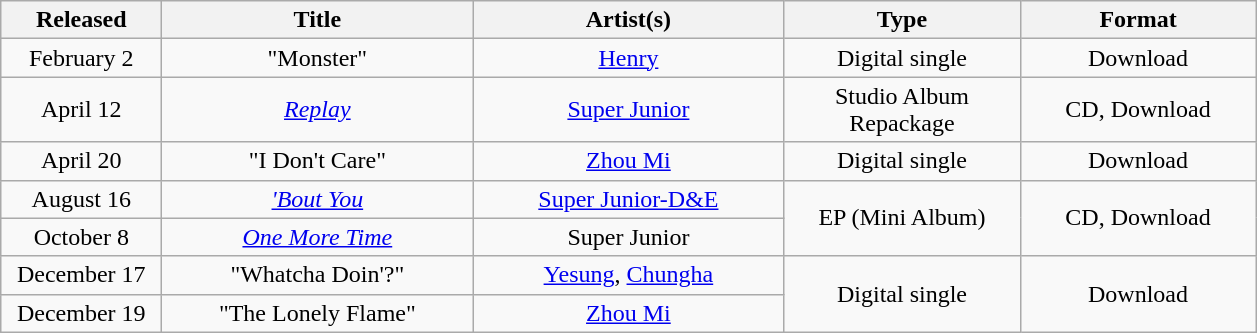<table class="wikitable plainrowheaders" style="text-align:center;">
<tr>
<th width="100">Released</th>
<th width="200">Title</th>
<th width="200">Artist(s)</th>
<th width="150">Type</th>
<th width="150">Format</th>
</tr>
<tr>
<td>February 2</td>
<td>"Monster"</td>
<td><a href='#'>Henry</a></td>
<td>Digital single</td>
<td>Download</td>
</tr>
<tr>
<td>April 12</td>
<td><em><a href='#'>Replay</a></em></td>
<td><a href='#'>Super Junior</a></td>
<td>Studio Album Repackage</td>
<td>CD, Download</td>
</tr>
<tr>
<td>April 20</td>
<td>"I Don't Care"</td>
<td><a href='#'>Zhou Mi</a></td>
<td>Digital single</td>
<td>Download</td>
</tr>
<tr>
<td>August 16</td>
<td><em><a href='#'>'Bout You</a></em></td>
<td><a href='#'>Super Junior-D&E</a></td>
<td rowspan="2">EP (Mini Album)</td>
<td rowspan="2">CD, Download</td>
</tr>
<tr>
<td>October 8</td>
<td><em><a href='#'>One More Time</a></em></td>
<td>Super Junior</td>
</tr>
<tr>
<td>December 17</td>
<td>"Whatcha Doin'?"</td>
<td><a href='#'>Yesung</a>, <a href='#'>Chungha</a></td>
<td rowspan="2">Digital single</td>
<td rowspan="2">Download</td>
</tr>
<tr>
<td>December 19</td>
<td>"The Lonely Flame"</td>
<td><a href='#'>Zhou Mi</a></td>
</tr>
</table>
